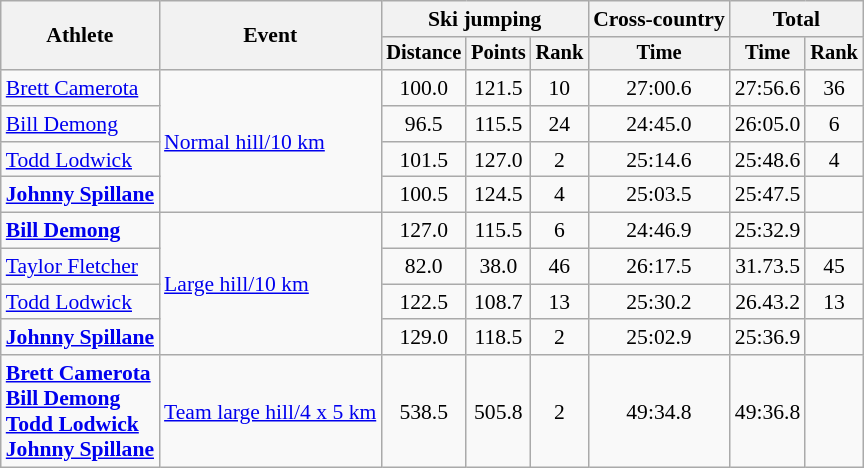<table class=wikitable style=font-size:90%;text-align:center>
<tr>
<th rowspan=2>Athlete</th>
<th rowspan=2>Event</th>
<th colspan=3>Ski jumping</th>
<th>Cross-country</th>
<th colspan=2>Total</th>
</tr>
<tr style=font-size:95%>
<th>Distance</th>
<th>Points</th>
<th>Rank</th>
<th>Time</th>
<th>Time</th>
<th>Rank</th>
</tr>
<tr>
<td align=left><a href='#'>Brett Camerota</a></td>
<td align=left rowspan=4><a href='#'>Normal hill/10 km</a></td>
<td>100.0</td>
<td>121.5</td>
<td>10</td>
<td>27:00.6</td>
<td>27:56.6</td>
<td>36</td>
</tr>
<tr>
<td align=left><a href='#'>Bill Demong</a></td>
<td>96.5</td>
<td>115.5</td>
<td>24</td>
<td>24:45.0</td>
<td>26:05.0</td>
<td>6</td>
</tr>
<tr>
<td align=left><a href='#'>Todd Lodwick</a></td>
<td>101.5</td>
<td>127.0</td>
<td>2</td>
<td>25:14.6</td>
<td>25:48.6</td>
<td>4</td>
</tr>
<tr>
<td align=left><strong><a href='#'>Johnny Spillane</a></strong></td>
<td>100.5</td>
<td>124.5</td>
<td>4</td>
<td>25:03.5</td>
<td>25:47.5</td>
<td></td>
</tr>
<tr>
<td align=left><strong><a href='#'>Bill Demong</a></strong></td>
<td align=left rowspan=4><a href='#'>Large hill/10 km</a></td>
<td>127.0</td>
<td>115.5</td>
<td>6</td>
<td>24:46.9</td>
<td>25:32.9</td>
<td></td>
</tr>
<tr>
<td align=left><a href='#'>Taylor Fletcher</a></td>
<td>82.0</td>
<td>38.0</td>
<td>46</td>
<td>26:17.5</td>
<td>31.73.5</td>
<td>45</td>
</tr>
<tr>
<td align=left><a href='#'>Todd Lodwick</a></td>
<td>122.5</td>
<td>108.7</td>
<td>13</td>
<td>25:30.2</td>
<td>26.43.2</td>
<td>13</td>
</tr>
<tr>
<td align=left><strong><a href='#'>Johnny Spillane</a></strong></td>
<td>129.0</td>
<td>118.5</td>
<td>2</td>
<td>25:02.9</td>
<td>25:36.9</td>
<td></td>
</tr>
<tr>
<td align=left><strong><a href='#'>Brett Camerota</a><br><a href='#'>Bill Demong</a><br><a href='#'>Todd Lodwick</a><br><a href='#'>Johnny Spillane</a></strong></td>
<td align=left><a href='#'>Team large hill/4 x 5 km</a></td>
<td>538.5</td>
<td>505.8</td>
<td>2</td>
<td>49:34.8</td>
<td>49:36.8</td>
<td></td>
</tr>
</table>
